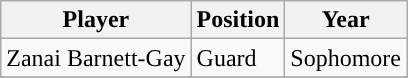<table class="wikitable" border="1">
<tr align=center>
<th>Player</th>
<th>Position</th>
<th>Year</th>
</tr>
<tr>
<td>Zanai Barnett-Gay</td>
<td>Guard</td>
<td>Sophomore</td>
</tr>
<tr>
</tr>
</table>
